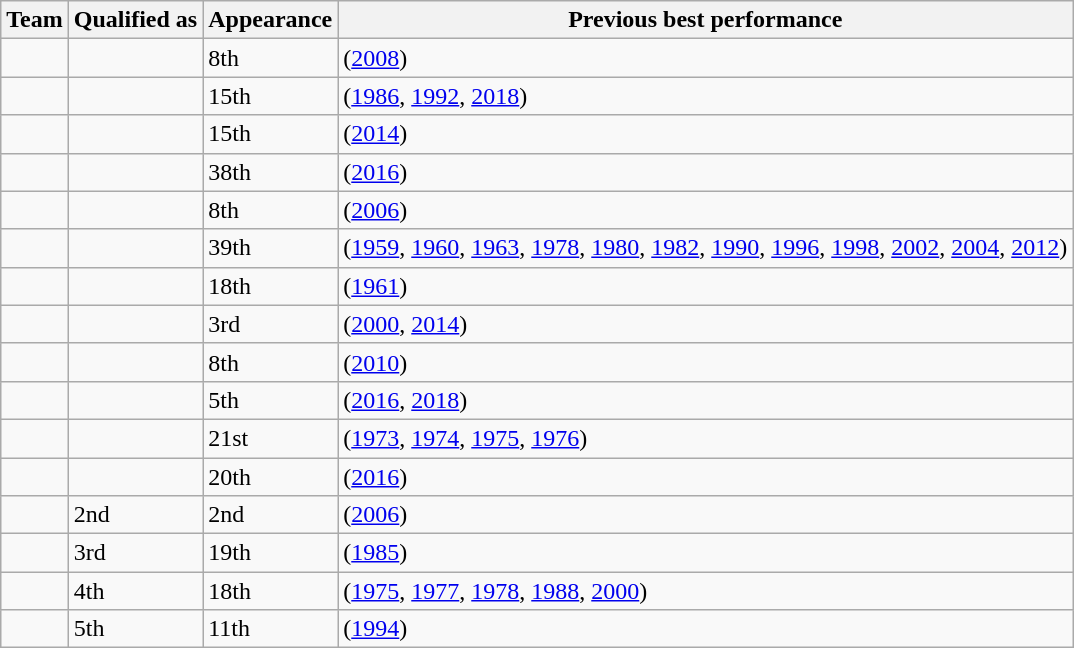<table class="wikitable sortable">
<tr>
<th>Team</th>
<th>Qualified as</th>
<th data-sort-type="number">Appearance</th>
<th>Previous best performance</th>
</tr>
<tr>
<td></td>
<td></td>
<td>8th</td>
<td> (<a href='#'>2008</a>)</td>
</tr>
<tr>
<td></td>
<td></td>
<td>15th</td>
<td> (<a href='#'>1986</a>, <a href='#'>1992</a>, <a href='#'>2018</a>)</td>
</tr>
<tr>
<td></td>
<td></td>
<td>15th</td>
<td> (<a href='#'>2014</a>)</td>
</tr>
<tr>
<td></td>
<td></td>
<td>38th</td>
<td> (<a href='#'>2016</a>)</td>
</tr>
<tr>
<td></td>
<td></td>
<td>8th</td>
<td> (<a href='#'>2006</a>)</td>
</tr>
<tr>
<td></td>
<td></td>
<td>39th</td>
<td> (<a href='#'>1959</a>, <a href='#'>1960</a>, <a href='#'>1963</a>, <a href='#'>1978</a>, <a href='#'>1980</a>, <a href='#'>1982</a>, <a href='#'>1990</a>, <a href='#'>1996</a>, <a href='#'>1998</a>, <a href='#'>2002</a>, <a href='#'>2004</a>, <a href='#'>2012</a>)</td>
</tr>
<tr>
<td></td>
<td></td>
<td>18th</td>
<td> (<a href='#'>1961</a>)</td>
</tr>
<tr>
<td></td>
<td></td>
<td>3rd</td>
<td> (<a href='#'>2000</a>, <a href='#'>2014</a>)</td>
</tr>
<tr>
<td></td>
<td></td>
<td>8th</td>
<td> (<a href='#'>2010</a>)</td>
</tr>
<tr>
<td></td>
<td></td>
<td>5th</td>
<td> (<a href='#'>2016</a>, <a href='#'>2018</a>)</td>
</tr>
<tr>
<td></td>
<td></td>
<td>21st</td>
<td> (<a href='#'>1973</a>, <a href='#'>1974</a>, <a href='#'>1975</a>, <a href='#'>1976</a>)</td>
</tr>
<tr>
<td></td>
<td></td>
<td>20th</td>
<td> (<a href='#'>2016</a>)</td>
</tr>
<tr>
<td></td>
<td>2nd </td>
<td>2nd</td>
<td> (<a href='#'>2006</a>)</td>
</tr>
<tr>
<td></td>
<td>3rd </td>
<td>19th</td>
<td> (<a href='#'>1985</a>)</td>
</tr>
<tr>
<td></td>
<td>4th </td>
<td>18th</td>
<td> (<a href='#'>1975</a>, <a href='#'>1977</a>, <a href='#'>1978</a>, <a href='#'>1988</a>, <a href='#'>2000</a>)</td>
</tr>
<tr>
<td></td>
<td>5th </td>
<td>11th</td>
<td> (<a href='#'>1994</a>)</td>
</tr>
</table>
